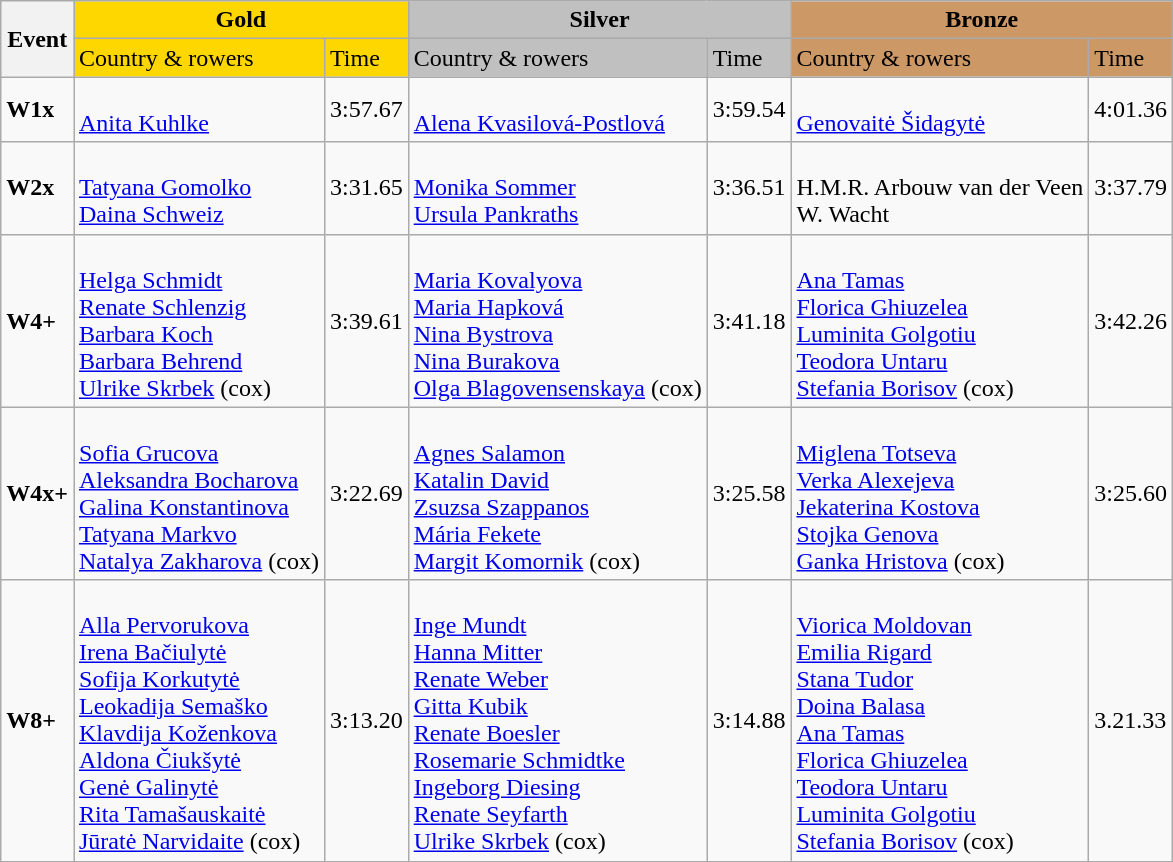<table class="wikitable">
<tr>
<th rowspan="2">Event</th>
<th colspan="2" style="background:gold;">Gold</th>
<th colspan="2" style="background:silver;">Silver</th>
<th colspan="2" style="background:#c96;">Bronze</th>
</tr>
<tr>
<td style="background:gold;">Country & rowers</td>
<td style="background:gold;">Time</td>
<td style="background:silver;">Country & rowers</td>
<td style="background:silver;">Time</td>
<td style="background:#c96;">Country & rowers</td>
<td style="background:#c96;">Time</td>
</tr>
<tr>
<td><strong>W1x</strong></td>
<td> <br> <a href='#'>Anita Kuhlke</a></td>
<td>3:57.67</td>
<td> <br> <a href='#'>Alena Kvasilová-Postlová</a></td>
<td>3:59.54</td>
<td> <br> <a href='#'>Genovaitė Šidagytė</a></td>
<td>4:01.36</td>
</tr>
<tr>
<td><strong>W2x</strong></td>
<td> <br> <a href='#'>Tatyana Gomolko</a> <br> <a href='#'>Daina Schweiz</a></td>
<td>3:31.65</td>
<td> <br> <a href='#'>Monika Sommer</a> <br> <a href='#'>Ursula Pankraths</a></td>
<td>3:36.51</td>
<td> <br> H.M.R. Arbouw van der Veen <br> W. Wacht</td>
<td>3:37.79</td>
</tr>
<tr>
<td><strong> W4+</strong></td>
<td> <br> <a href='#'>Helga Schmidt</a> <br> <a href='#'>Renate Schlenzig</a> <br> <a href='#'>Barbara Koch</a> <br> <a href='#'>Barbara Behrend</a> <br> <a href='#'>Ulrike Skrbek</a> (cox)</td>
<td>3:39.61</td>
<td> <br> <a href='#'>Maria Kovalyova</a> <br> <a href='#'>Maria Hapková</a> <br> <a href='#'>Nina Bystrova</a> <br> <a href='#'>Nina Burakova</a> <br> <a href='#'>Olga Blagovensenskaya</a> (cox)</td>
<td>3:41.18</td>
<td> <br> <a href='#'>Ana Tamas</a> <br> <a href='#'>Florica Ghiuzelea</a> <br> <a href='#'>Luminita Golgotiu</a> <br> <a href='#'>Teodora Untaru</a> <br> <a href='#'>Stefania Borisov</a> (cox)</td>
<td>3:42.26</td>
</tr>
<tr>
<td><strong>W4x+</strong></td>
<td> <br> <a href='#'>Sofia Grucova</a> <br> <a href='#'>Aleksandra Bocharova</a> <br> <a href='#'>Galina Konstantinova</a> <br> <a href='#'>Tatyana Markvo</a> <br> <a href='#'>Natalya Zakharova</a> (cox)</td>
<td>3:22.69</td>
<td> <br> <a href='#'>Agnes Salamon</a> <br> <a href='#'>Katalin David</a> <br> <a href='#'>Zsuzsa Szappanos</a> <br> <a href='#'>Mária Fekete</a> <br> <a href='#'>Margit Komornik</a> (cox)</td>
<td>3:25.58</td>
<td> <br> <a href='#'>Miglena Totseva</a> <br> <a href='#'>Verka Alexejeva</a> <br> <a href='#'>Jekaterina Kostova</a> <br> <a href='#'>Stojka Genova</a> <br> <a href='#'>Ganka Hristova</a> (cox)</td>
<td>3:25.60</td>
</tr>
<tr>
<td><strong>W8+</strong></td>
<td> <br> <a href='#'>Alla Pervorukova</a> <br> <a href='#'>Irena Bačiulytė</a> <br> <a href='#'>Sofija Korkutytė</a> <br> <a href='#'>Leokadija Semaško</a> <br> <a href='#'>Klavdija Koženkova</a> <br> <a href='#'>Aldona Čiukšytė</a> <br> <a href='#'>Genė Galinytė</a> <br> <a href='#'>Rita Tamašauskaitė</a> <br> <a href='#'>Jūratė Narvidaite</a> (cox)</td>
<td>3:13.20</td>
<td> <br> <a href='#'>Inge Mundt</a> <br> <a href='#'>Hanna Mitter</a> <br> <a href='#'>Renate Weber</a> <br> <a href='#'>Gitta Kubik</a> <br> <a href='#'>Renate Boesler</a> <br> <a href='#'>Rosemarie Schmidtke</a> <br> <a href='#'>Ingeborg Diesing</a> <br> <a href='#'>Renate Seyfarth</a> <br> <a href='#'>Ulrike Skrbek</a> (cox)</td>
<td>3:14.88</td>
<td> <br> <a href='#'>Viorica Moldovan</a> <br> <a href='#'>Emilia Rigard</a> <br> <a href='#'>Stana Tudor</a> <br> <a href='#'>Doina Balasa</a> <br> <a href='#'>Ana Tamas</a> <br> <a href='#'>Florica Ghiuzelea</a> <br> <a href='#'>Teodora Untaru</a> <br> <a href='#'>Luminita Golgotiu</a> <br> <a href='#'>Stefania Borisov</a> (cox)</td>
<td>3.21.33</td>
</tr>
</table>
